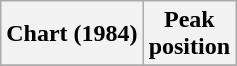<table class="wikitable">
<tr>
<th>Chart (1984)</th>
<th>Peak<br>position</th>
</tr>
<tr>
</tr>
</table>
